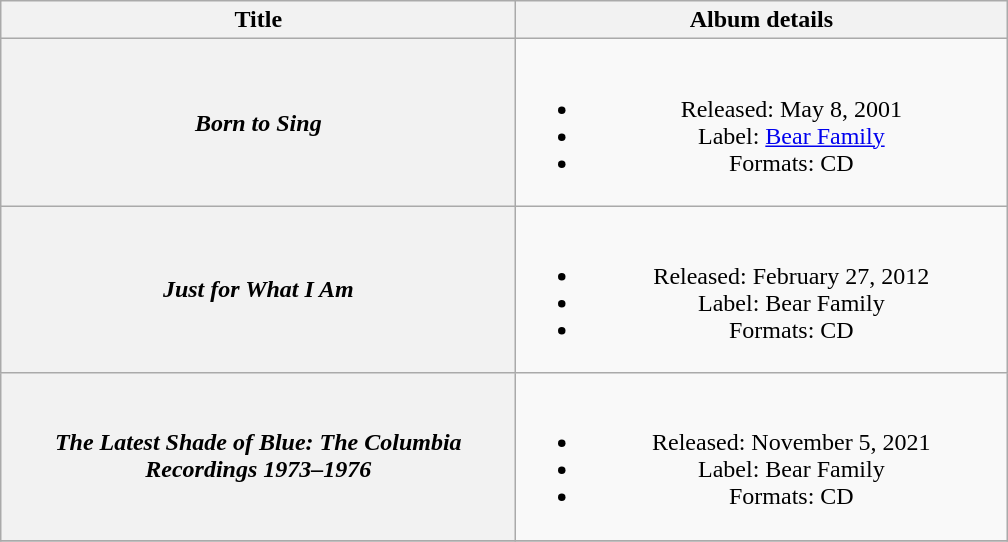<table class="wikitable plainrowheaders" style="text-align:center;">
<tr>
<th scope="col" style="width:21em;">Title</th>
<th scope="col" style="width:20em;">Album details</th>
</tr>
<tr>
<th scope="row"><em>Born to Sing</em></th>
<td><br><ul><li>Released: May 8, 2001</li><li>Label: <a href='#'>Bear Family</a></li><li>Formats: CD</li></ul></td>
</tr>
<tr>
<th scope="row"><em>Just for What I Am</em></th>
<td><br><ul><li>Released: February 27, 2012</li><li>Label: Bear Family</li><li>Formats: CD</li></ul></td>
</tr>
<tr>
<th scope="row"><em>The Latest Shade of Blue: The Columbia Recordings 1973–1976</em></th>
<td><br><ul><li>Released: November 5, 2021</li><li>Label: Bear Family</li><li>Formats: CD</li></ul></td>
</tr>
<tr>
</tr>
</table>
